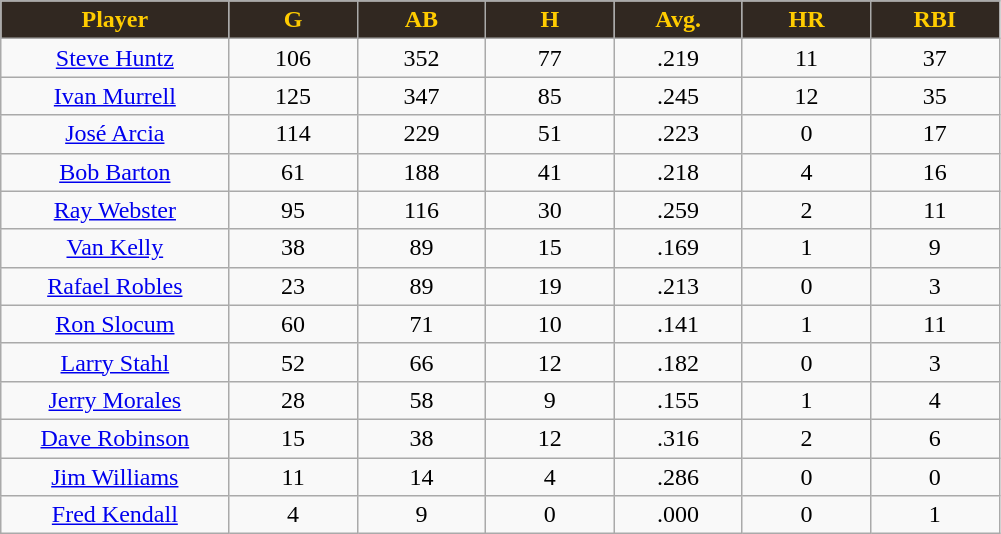<table class="wikitable sortable">
<tr>
<th style="background:#312821; color:#FFCC00"  width="16%">Player</th>
<th style="background:#312821; color:#FFCC00"  width="9%">G</th>
<th style="background:#312821; color:#FFCC00"  width="9%">AB</th>
<th style="background:#312821; color:#FFCC00"  width="9%">H</th>
<th style="background:#312821; color:#FFCC00"  width="9%">Avg.</th>
<th style="background:#312821; color:#FFCC00"  width="9%">HR</th>
<th style="background:#312821; color:#FFCC00"  width="9%">RBI</th>
</tr>
<tr align="center">
<td><a href='#'>Steve Huntz</a></td>
<td>106</td>
<td>352</td>
<td>77</td>
<td>.219</td>
<td>11</td>
<td>37</td>
</tr>
<tr align=center>
<td><a href='#'>Ivan Murrell</a></td>
<td>125</td>
<td>347</td>
<td>85</td>
<td>.245</td>
<td>12</td>
<td>35</td>
</tr>
<tr align=center>
<td><a href='#'>José Arcia</a></td>
<td>114</td>
<td>229</td>
<td>51</td>
<td>.223</td>
<td>0</td>
<td>17</td>
</tr>
<tr align=center>
<td><a href='#'>Bob Barton</a></td>
<td>61</td>
<td>188</td>
<td>41</td>
<td>.218</td>
<td>4</td>
<td>16</td>
</tr>
<tr align=center>
<td><a href='#'>Ray Webster</a></td>
<td>95</td>
<td>116</td>
<td>30</td>
<td>.259</td>
<td>2</td>
<td>11</td>
</tr>
<tr align=center>
<td><a href='#'>Van Kelly</a></td>
<td>38</td>
<td>89</td>
<td>15</td>
<td>.169</td>
<td>1</td>
<td>9</td>
</tr>
<tr align=center>
<td><a href='#'>Rafael Robles</a></td>
<td>23</td>
<td>89</td>
<td>19</td>
<td>.213</td>
<td>0</td>
<td>3</td>
</tr>
<tr align=center>
<td><a href='#'>Ron Slocum</a></td>
<td>60</td>
<td>71</td>
<td>10</td>
<td>.141</td>
<td>1</td>
<td>11</td>
</tr>
<tr align=center>
<td><a href='#'>Larry Stahl</a></td>
<td>52</td>
<td>66</td>
<td>12</td>
<td>.182</td>
<td>0</td>
<td>3</td>
</tr>
<tr align=center>
<td><a href='#'>Jerry Morales</a></td>
<td>28</td>
<td>58</td>
<td>9</td>
<td>.155</td>
<td>1</td>
<td>4</td>
</tr>
<tr align=center>
<td><a href='#'>Dave Robinson</a></td>
<td>15</td>
<td>38</td>
<td>12</td>
<td>.316</td>
<td>2</td>
<td>6</td>
</tr>
<tr align=center>
<td><a href='#'>Jim Williams</a></td>
<td>11</td>
<td>14</td>
<td>4</td>
<td>.286</td>
<td>0</td>
<td>0</td>
</tr>
<tr align=center>
<td><a href='#'>Fred Kendall</a></td>
<td>4</td>
<td>9</td>
<td>0</td>
<td>.000</td>
<td>0</td>
<td>1</td>
</tr>
</table>
